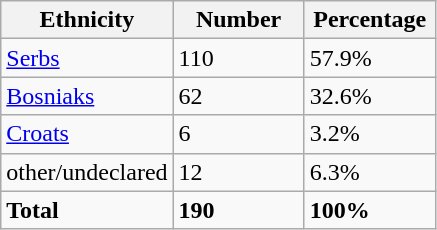<table class="wikitable">
<tr>
<th width="100px">Ethnicity</th>
<th width="80px">Number</th>
<th width="80px">Percentage</th>
</tr>
<tr>
<td><a href='#'>Serbs</a></td>
<td>110</td>
<td>57.9%</td>
</tr>
<tr>
<td><a href='#'>Bosniaks</a></td>
<td>62</td>
<td>32.6%</td>
</tr>
<tr>
<td><a href='#'>Croats</a></td>
<td>6</td>
<td>3.2%</td>
</tr>
<tr>
<td>other/undeclared</td>
<td>12</td>
<td>6.3%</td>
</tr>
<tr>
<td><strong>Total</strong></td>
<td><strong>190</strong></td>
<td><strong>100%</strong></td>
</tr>
</table>
